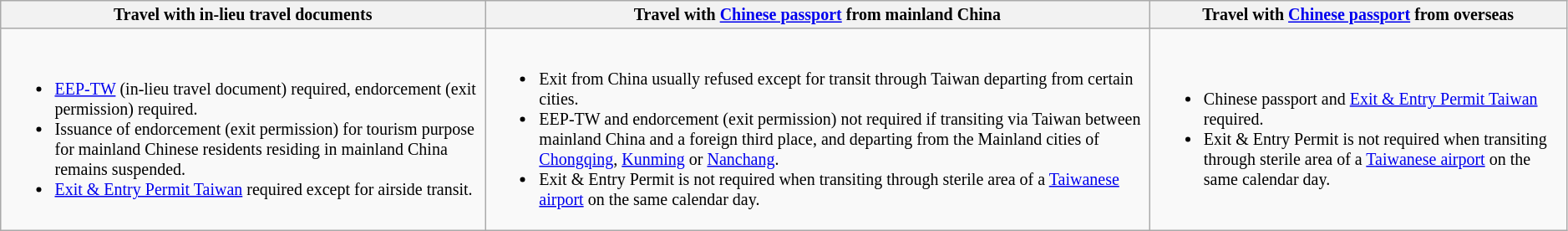<table class="wikitable" style="text-align: left; font-size: smaller; table-layout: fixed; ">
<tr>
<th>Travel with in-lieu travel documents</th>
<th>Travel with <a href='#'>Chinese passport</a> from mainland China</th>
<th>Travel with <a href='#'>Chinese passport</a> from overseas</th>
</tr>
<tr>
<td><br><ul><li><a href='#'>EEP-TW</a> (in-lieu travel document) required, endorcement (exit permission) required.</li><li>Issuance of endorcement (exit permission) for tourism purpose for mainland Chinese residents residing in mainland China remains suspended.</li><li><a href='#'>Exit & Entry Permit Taiwan</a>  required except for airside transit.</li></ul></td>
<td><br><ul><li>Exit from China usually refused except for transit through Taiwan departing from certain cities.</li><li>EEP-TW and endorcement (exit permission) not required if transiting via Taiwan between mainland China and a foreign third place, and departing from the Mainland cities of <a href='#'>Chongqing</a>, <a href='#'>Kunming</a> or <a href='#'>Nanchang</a>.</li><li>Exit & Entry Permit is not required when transiting through sterile area of a <a href='#'>Taiwanese airport</a> on the same calendar day.</li></ul></td>
<td><br><ul><li>Chinese passport and <a href='#'>Exit & Entry Permit Taiwan</a> required.</li><li>Exit & Entry Permit is not required when transiting through sterile area of a <a href='#'>Taiwanese airport</a> on the same calendar day.</li></ul></td>
</tr>
</table>
